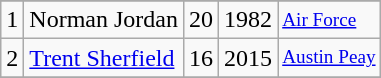<table class="wikitable">
<tr>
</tr>
<tr>
<td>1</td>
<td>Norman Jordan</td>
<td>20</td>
<td>1982</td>
<td style="font-size:80%;"><a href='#'>Air Force</a></td>
</tr>
<tr>
<td>2</td>
<td><a href='#'>Trent Sherfield</a></td>
<td>16</td>
<td>2015</td>
<td style="font-size:80%;"><a href='#'>Austin Peay</a></td>
</tr>
<tr>
</tr>
</table>
